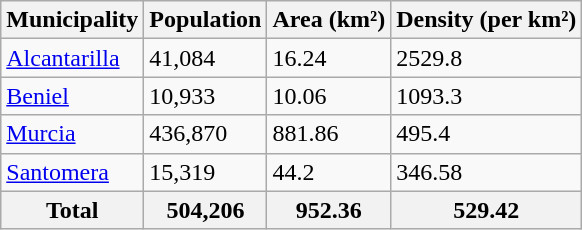<table class="wikitable">
<tr>
<th>Municipality</th>
<th>Population</th>
<th>Area (km²)</th>
<th>Density (per km²)</th>
</tr>
<tr>
<td><a href='#'>Alcantarilla</a></td>
<td>41,084</td>
<td>16.24</td>
<td>2529.8</td>
</tr>
<tr>
<td><a href='#'>Beniel</a></td>
<td>10,933</td>
<td>10.06</td>
<td>1093.3</td>
</tr>
<tr>
<td><a href='#'>Murcia</a></td>
<td>436,870</td>
<td>881.86</td>
<td>495.4</td>
</tr>
<tr>
<td><a href='#'>Santomera</a></td>
<td>15,319</td>
<td>44.2</td>
<td>346.58</td>
</tr>
<tr>
<th>Total</th>
<th>504,206</th>
<th>952.36</th>
<th>529.42</th>
</tr>
</table>
